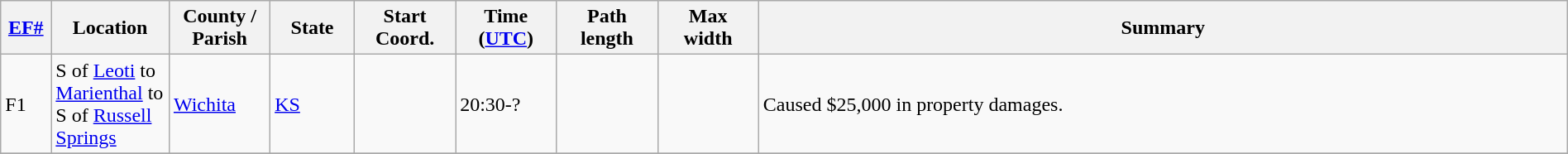<table class="wikitable sortable" style="width:100%;">
<tr>
<th scope="col"  style="width:3%; text-align:center;"><a href='#'>EF#</a></th>
<th scope="col"  style="width:7%; text-align:center;" class="unsortable">Location</th>
<th scope="col"  style="width:6%; text-align:center;" class="unsortable">County / Parish</th>
<th scope="col"  style="width:5%; text-align:center;">State</th>
<th scope="col"  style="width:6%; text-align:center;">Start Coord.</th>
<th scope="col"  style="width:6%; text-align:center;">Time (<a href='#'>UTC</a>)</th>
<th scope="col"  style="width:6%; text-align:center;">Path length</th>
<th scope="col"  style="width:6%; text-align:center;">Max width</th>
<th scope="col" class="unsortable" style="width:48%; text-align:center;">Summary</th>
</tr>
<tr>
<td bgcolor=>F1</td>
<td>S of <a href='#'>Leoti</a> to <a href='#'>Marienthal</a> to S of <a href='#'>Russell Springs</a></td>
<td><a href='#'>Wichita</a></td>
<td><a href='#'>KS</a></td>
<td></td>
<td>20:30-?</td>
<td></td>
<td></td>
<td>Caused $25,000 in property damages.</td>
</tr>
<tr>
</tr>
</table>
